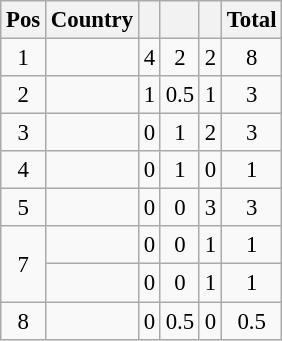<table class=wikitable style="font-size:95%; text-align: center">
<tr>
<th>Pos</th>
<th>Country</th>
<th></th>
<th></th>
<th></th>
<th>Total</th>
</tr>
<tr>
<td>1</td>
<td style="text-align:left"></td>
<td>4</td>
<td>2</td>
<td>2</td>
<td>8</td>
</tr>
<tr>
<td>2</td>
<td style="text-align:left"></td>
<td>1</td>
<td>0.5</td>
<td>1</td>
<td>3</td>
</tr>
<tr>
<td>3</td>
<td style="text-align:left"></td>
<td>0</td>
<td>1</td>
<td>2</td>
<td>3</td>
</tr>
<tr>
<td>4</td>
<td style="text-align:left"></td>
<td>0</td>
<td>1</td>
<td>0</td>
<td>1</td>
</tr>
<tr>
<td>5</td>
<td style="text-align:left"></td>
<td>0</td>
<td>0</td>
<td>3</td>
<td>3</td>
</tr>
<tr>
<td rowspan=2>7</td>
<td style="text-align:left"></td>
<td>0</td>
<td>0</td>
<td>1</td>
<td>1</td>
</tr>
<tr>
<td style="text-align:left"></td>
<td>0</td>
<td>0</td>
<td>1</td>
<td>1</td>
</tr>
<tr>
<td>8</td>
<td style=text-align:left></td>
<td>0</td>
<td>0.5</td>
<td>0</td>
<td>0.5</td>
</tr>
</table>
